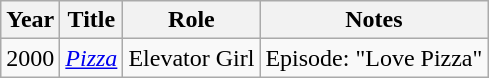<table class="wikitable">
<tr>
<th>Year</th>
<th>Title</th>
<th>Role</th>
<th>Notes</th>
</tr>
<tr>
<td>2000</td>
<td><em><a href='#'>Pizza</a></em></td>
<td>Elevator Girl</td>
<td>Episode: "Love Pizza"</td>
</tr>
</table>
